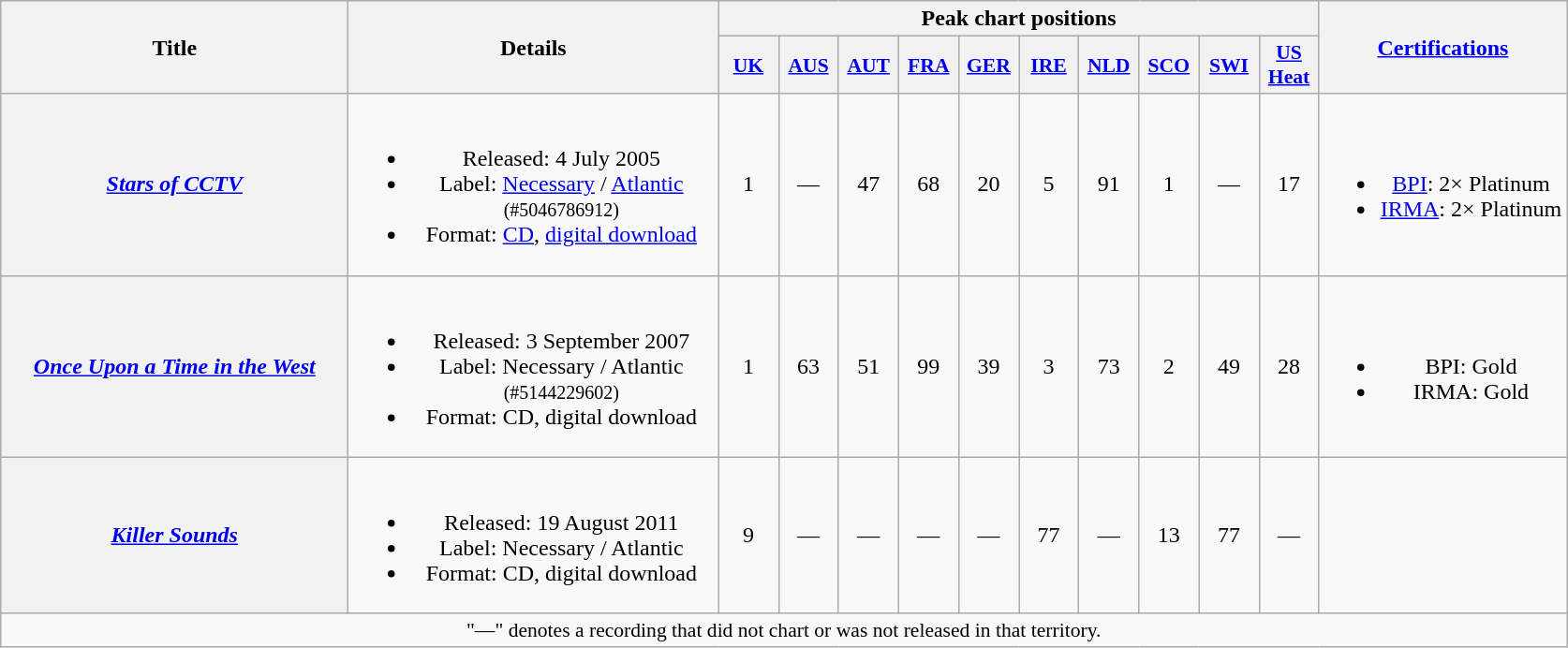<table class="wikitable plainrowheaders" style="text-align:center;">
<tr>
<th scope="col" rowspan="2" style="width:15em;">Title</th>
<th scope="col" rowspan="2" style="width:16em;">Details</th>
<th scope="col" colspan="10">Peak chart positions</th>
<th scope="col" rowspan="2"><a href='#'>Certifications</a></th>
</tr>
<tr>
<th scope="col" style="width:2.5em;font-size:90%;"><a href='#'>UK</a><br></th>
<th scope="col" style="width:2.5em;font-size:90%;"><a href='#'>AUS</a><br></th>
<th scope="col" style="width:2.5em;font-size:90%;"><a href='#'>AUT</a><br></th>
<th scope="col" style="width:2.5em;font-size:90%;"><a href='#'>FRA</a><br></th>
<th scope="col" style="width:2.5em;font-size:90%;"><a href='#'>GER</a><br></th>
<th scope="col" style="width:2.5em;font-size:90%;"><a href='#'>IRE</a><br></th>
<th scope="col" style="width:2.5em;font-size:90%;"><a href='#'>NLD</a><br></th>
<th scope="col" style="width:2.5em;font-size:90%;"><a href='#'>SCO</a><br></th>
<th scope="col" style="width:2.5em;font-size:90%;"><a href='#'>SWI</a><br></th>
<th scope="col" style="width:2.5em;font-size:90%;"><a href='#'>US<br>Heat</a><br></th>
</tr>
<tr>
<th scope="row"><em><a href='#'>Stars of CCTV</a></em></th>
<td><br><ul><li>Released: 4 July 2005</li><li>Label: <a href='#'>Necessary</a> / <a href='#'>Atlantic</a> <small>(#5046786912)</small></li><li>Format: <a href='#'>CD</a>, <a href='#'>digital download</a></li></ul></td>
<td>1</td>
<td>—</td>
<td>47</td>
<td>68</td>
<td>20</td>
<td>5</td>
<td>91</td>
<td>1</td>
<td>—</td>
<td>17</td>
<td><br><ul><li><a href='#'>BPI</a>: 2× Platinum</li><li><a href='#'>IRMA</a>: 2× Platinum</li></ul></td>
</tr>
<tr>
<th scope="row"><em><a href='#'>Once Upon a Time in the West</a></em></th>
<td><br><ul><li>Released: 3 September 2007</li><li>Label: Necessary / Atlantic <small>(#5144229602)</small></li><li>Format: CD, digital download</li></ul></td>
<td>1</td>
<td>63</td>
<td>51</td>
<td>99</td>
<td>39</td>
<td>3</td>
<td>73</td>
<td>2</td>
<td>49</td>
<td>28</td>
<td><br><ul><li>BPI: Gold</li><li>IRMA: Gold</li></ul></td>
</tr>
<tr>
<th scope="row"><em><a href='#'>Killer Sounds</a></em></th>
<td><br><ul><li>Released: 19 August 2011</li><li>Label: Necessary / Atlantic</li><li>Format: CD, digital download</li></ul></td>
<td>9</td>
<td>—</td>
<td>—</td>
<td>—</td>
<td>—</td>
<td>77</td>
<td>—</td>
<td>13</td>
<td>77</td>
<td>—</td>
<td></td>
</tr>
<tr>
<td colspan="15" style="font-size:90%">"—" denotes a recording that did not chart or was not released in that territory.</td>
</tr>
</table>
